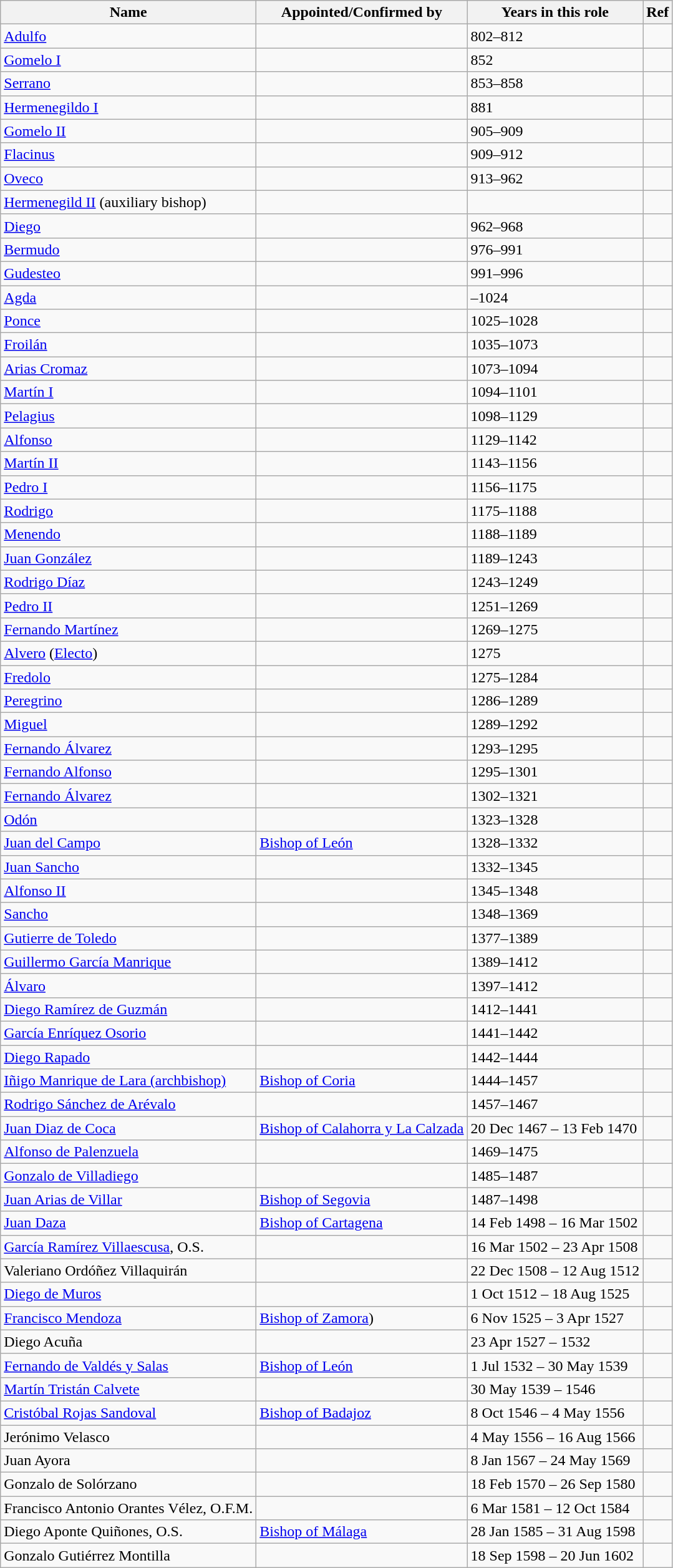<table class="wikitable sortable">
<tr>
<th>Name</th>
<th>Appointed/Confirmed by</th>
<th>Years in this role</th>
<th>Ref</th>
</tr>
<tr>
<td><a href='#'>Adulfo</a></td>
<td></td>
<td>802–812</td>
<td></td>
</tr>
<tr>
<td><a href='#'>Gomelo I</a></td>
<td></td>
<td>852</td>
<td></td>
</tr>
<tr>
<td><a href='#'>Serrano</a></td>
<td></td>
<td>853–858</td>
<td></td>
</tr>
<tr>
<td><a href='#'>Hermenegildo I</a></td>
<td></td>
<td>881</td>
<td></td>
</tr>
<tr>
<td><a href='#'>Gomelo II</a></td>
<td></td>
<td>905–909</td>
<td></td>
</tr>
<tr>
<td><a href='#'>Flacinus</a></td>
<td></td>
<td>909–912</td>
<td></td>
</tr>
<tr>
<td><a href='#'>Oveco</a></td>
<td></td>
<td>913–962</td>
<td></td>
</tr>
<tr>
<td><a href='#'>Hermenegild II</a> (auxiliary bishop)</td>
<td></td>
<td></td>
<td></td>
</tr>
<tr>
<td><a href='#'>Diego</a></td>
<td></td>
<td>962–968</td>
<td></td>
</tr>
<tr>
<td><a href='#'>Bermudo</a></td>
<td></td>
<td>976–991</td>
<td></td>
</tr>
<tr>
<td><a href='#'>Gudesteo</a></td>
<td></td>
<td>991–996</td>
<td></td>
</tr>
<tr>
<td><a href='#'>Agda</a></td>
<td></td>
<td>–1024</td>
<td></td>
</tr>
<tr>
<td><a href='#'>Ponce</a></td>
<td></td>
<td>1025–1028</td>
<td></td>
</tr>
<tr>
<td><a href='#'>Froilán</a></td>
<td></td>
<td>1035–1073</td>
<td></td>
</tr>
<tr>
<td><a href='#'>Arias Cromaz</a></td>
<td></td>
<td>1073–1094</td>
<td></td>
</tr>
<tr>
<td><a href='#'>Martín I</a></td>
<td></td>
<td>1094–1101</td>
<td></td>
</tr>
<tr>
<td><a href='#'>Pelagius</a></td>
<td></td>
<td>1098–1129</td>
<td></td>
</tr>
<tr>
<td><a href='#'>Alfonso</a></td>
<td></td>
<td>1129–1142</td>
<td></td>
</tr>
<tr>
<td><a href='#'>Martín II</a></td>
<td></td>
<td>1143–1156</td>
<td></td>
</tr>
<tr>
<td><a href='#'>Pedro I</a></td>
<td></td>
<td>1156–1175</td>
<td></td>
</tr>
<tr>
<td><a href='#'>Rodrigo</a></td>
<td></td>
<td>1175–1188</td>
<td></td>
</tr>
<tr>
<td><a href='#'>Menendo</a></td>
<td></td>
<td>1188–1189</td>
<td></td>
</tr>
<tr>
<td><a href='#'>Juan González</a></td>
<td></td>
<td>1189–1243</td>
<td></td>
</tr>
<tr>
<td><a href='#'>Rodrigo Díaz</a></td>
<td></td>
<td>1243–1249</td>
<td></td>
</tr>
<tr>
<td><a href='#'>Pedro II</a></td>
<td></td>
<td>1251–1269</td>
<td></td>
</tr>
<tr>
<td><a href='#'>Fernando Martínez</a></td>
<td></td>
<td>1269–1275</td>
<td></td>
</tr>
<tr>
<td><a href='#'>Alvero</a> (<a href='#'>Electo</a>)</td>
<td></td>
<td>1275</td>
<td></td>
</tr>
<tr>
<td><a href='#'>Fredolo</a></td>
<td></td>
<td>1275–1284</td>
<td></td>
</tr>
<tr>
<td><a href='#'>Peregrino</a></td>
<td></td>
<td>1286–1289</td>
<td></td>
</tr>
<tr>
<td><a href='#'>Miguel</a></td>
<td></td>
<td>1289–1292</td>
<td></td>
</tr>
<tr>
<td><a href='#'>Fernando Álvarez</a></td>
<td></td>
<td>1293–1295</td>
<td></td>
</tr>
<tr>
<td><a href='#'>Fernando Alfonso</a></td>
<td></td>
<td>1295–1301</td>
<td></td>
</tr>
<tr>
<td><a href='#'>Fernando Álvarez</a></td>
<td></td>
<td>1302–1321</td>
<td></td>
</tr>
<tr>
<td><a href='#'>Odón</a></td>
<td></td>
<td>1323–1328</td>
<td></td>
</tr>
<tr>
<td><a href='#'>Juan del Campo</a></td>
<td><a href='#'>Bishop of León</a></td>
<td>1328–1332</td>
<td></td>
</tr>
<tr>
<td><a href='#'>Juan Sancho</a></td>
<td></td>
<td>1332–1345</td>
<td></td>
</tr>
<tr>
<td><a href='#'>Alfonso II</a></td>
<td></td>
<td>1345–1348</td>
<td></td>
</tr>
<tr>
<td><a href='#'>Sancho</a></td>
<td></td>
<td>1348–1369</td>
<td></td>
</tr>
<tr>
<td><a href='#'>Gutierre de Toledo</a></td>
<td></td>
<td>1377–1389</td>
<td></td>
</tr>
<tr>
<td><a href='#'>Guillermo García Manrique</a></td>
<td></td>
<td>1389–1412</td>
<td></td>
</tr>
<tr>
<td><a href='#'>Álvaro</a></td>
<td></td>
<td>1397–1412</td>
<td></td>
</tr>
<tr>
<td><a href='#'>Diego Ramírez de Guzmán</a></td>
<td></td>
<td>1412–1441</td>
<td></td>
</tr>
<tr>
<td><a href='#'>García Enríquez Osorio</a></td>
<td></td>
<td>1441–1442</td>
<td></td>
</tr>
<tr>
<td><a href='#'>Diego Rapado</a></td>
<td></td>
<td>1442–1444</td>
<td></td>
</tr>
<tr>
<td><a href='#'>Iñigo Manrique de Lara (archbishop)</a></td>
<td><a href='#'>Bishop of Coria</a></td>
<td>1444–1457</td>
<td></td>
</tr>
<tr>
<td><a href='#'>Rodrigo Sánchez de Arévalo</a></td>
<td></td>
<td>1457–1467</td>
<td></td>
</tr>
<tr>
<td><a href='#'>Juan Diaz de Coca</a></td>
<td><a href='#'>Bishop of Calahorra y La Calzada</a></td>
<td>20 Dec 1467 – 13 Feb 1470</td>
<td></td>
</tr>
<tr>
<td><a href='#'>Alfonso de Palenzuela</a></td>
<td></td>
<td>1469–1475</td>
<td></td>
</tr>
<tr>
<td><a href='#'>Gonzalo de Villadiego</a></td>
<td></td>
<td>1485–1487</td>
<td></td>
</tr>
<tr>
<td><a href='#'>Juan Arias de Villar</a></td>
<td><a href='#'>Bishop of Segovia</a></td>
<td>1487–1498</td>
<td></td>
</tr>
<tr>
<td><a href='#'>Juan Daza</a></td>
<td><a href='#'>Bishop of Cartagena</a></td>
<td>14 Feb 1498 – 16 Mar 1502</td>
<td></td>
</tr>
<tr>
<td><a href='#'>García Ramírez Villaescusa</a>, O.S.</td>
<td></td>
<td>16 Mar 1502 – 23 Apr 1508</td>
<td></td>
</tr>
<tr>
<td>Valeriano Ordóñez Villaquirán</td>
<td></td>
<td>22 Dec 1508 – 12 Aug 1512</td>
<td></td>
</tr>
<tr>
<td><a href='#'>Diego de Muros</a></td>
<td></td>
<td>1 Oct 1512 – 18 Aug 1525</td>
<td></td>
</tr>
<tr>
<td><a href='#'>Francisco Mendoza</a></td>
<td><a href='#'>Bishop of Zamora</a>)</td>
<td>6 Nov 1525 – 3 Apr 1527</td>
<td></td>
</tr>
<tr>
<td>Diego Acuña</td>
<td></td>
<td>23 Apr 1527 – 1532</td>
<td></td>
</tr>
<tr>
<td><a href='#'>Fernando de Valdés y Salas</a></td>
<td><a href='#'>Bishop of León</a></td>
<td>1 Jul 1532 – 30 May 1539</td>
<td></td>
</tr>
<tr>
<td><a href='#'>Martín Tristán Calvete</a></td>
<td></td>
<td>30 May 1539 – 1546</td>
<td></td>
</tr>
<tr>
<td><a href='#'>Cristóbal Rojas Sandoval</a></td>
<td><a href='#'>Bishop of Badajoz</a></td>
<td>8 Oct 1546 – 4 May 1556</td>
<td></td>
</tr>
<tr>
<td>Jerónimo Velasco</td>
<td></td>
<td>4 May 1556 – 16 Aug 1566</td>
<td></td>
</tr>
<tr>
<td>Juan Ayora</td>
<td></td>
<td>8 Jan 1567 – 24 May 1569</td>
<td></td>
</tr>
<tr>
<td>Gonzalo de Solórzano</td>
<td></td>
<td>18 Feb 1570 – 26 Sep 1580</td>
<td></td>
</tr>
<tr>
<td>Francisco Antonio Orantes Vélez, O.F.M.</td>
<td></td>
<td>6 Mar 1581 – 12 Oct 1584</td>
<td></td>
</tr>
<tr>
<td>Diego Aponte Quiñones, O.S.</td>
<td><a href='#'>Bishop of Málaga</a></td>
<td>28 Jan 1585 – 31 Aug 1598</td>
<td></td>
</tr>
<tr>
<td>Gonzalo Gutiérrez Montilla</td>
<td></td>
<td>18 Sep 1598 – 20 Jun 1602</td>
<td></td>
</tr>
</table>
